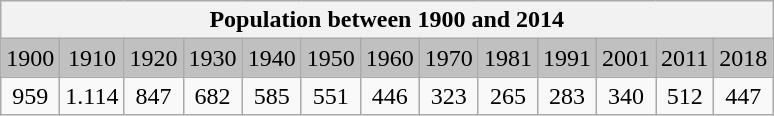<table class="wikitable">
<tr>
<th colspan="13">Population between 1900 and 2014</th>
</tr>
<tr bgcolor="#C0C0C0">
<td align="center">1900</td>
<td align="center">1910</td>
<td align="center">1920</td>
<td align="center">1930</td>
<td align="center">1940</td>
<td align="center">1950</td>
<td align="center">1960</td>
<td align="center">1970</td>
<td align="center">1981</td>
<td align="center">1991</td>
<td align="center">2001</td>
<td align="center">2011</td>
<td align="center">2018</td>
</tr>
<tr>
<td align="center">959</td>
<td align="center">1.114</td>
<td align="center">847</td>
<td align="center">682</td>
<td align="center">585</td>
<td align="center">551</td>
<td align="center">446</td>
<td align="center">323</td>
<td align="center">265</td>
<td align="center">283</td>
<td align="center">340</td>
<td align="center">512</td>
<td align="center">447</td>
</tr>
</table>
